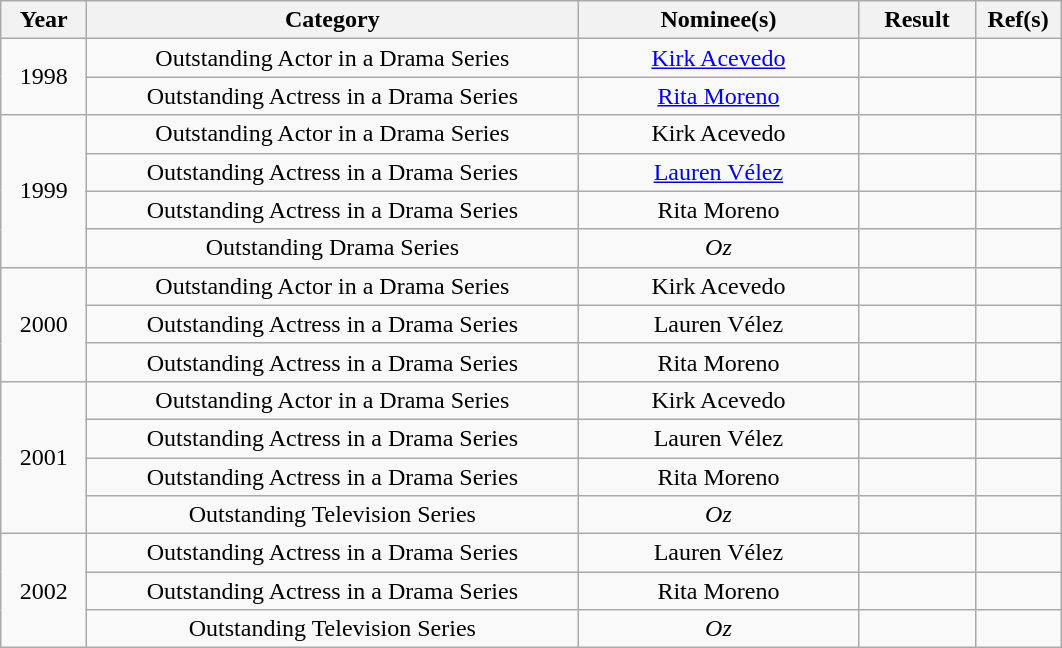<table class="wikitable" style="text-align:center;">
<tr>
<th width="50">Year</th>
<th width="320">Category</th>
<th width="180">Nominee(s)</th>
<th width="70">Result</th>
<th width="50">Ref(s)</th>
</tr>
<tr>
<td rowspan="2">1998</td>
<td>Outstanding Actor in a Drama Series</td>
<td><a href='#'>Kirk Acevedo</a></td>
<td></td>
<td></td>
</tr>
<tr>
<td>Outstanding Actress in a Drama Series</td>
<td><a href='#'>Rita Moreno</a></td>
<td></td>
<td></td>
</tr>
<tr>
<td rowspan="4">1999</td>
<td>Outstanding Actor in a Drama Series</td>
<td>Kirk Acevedo</td>
<td></td>
<td></td>
</tr>
<tr>
<td>Outstanding Actress in a Drama Series</td>
<td><a href='#'>Lauren Vélez</a></td>
<td></td>
<td></td>
</tr>
<tr>
<td>Outstanding Actress in a Drama Series</td>
<td>Rita Moreno</td>
<td></td>
<td></td>
</tr>
<tr>
<td>Outstanding Drama Series</td>
<td><em>Oz</em></td>
<td></td>
<td></td>
</tr>
<tr>
<td rowspan="3">2000</td>
<td>Outstanding Actor in a Drama Series</td>
<td>Kirk Acevedo</td>
<td></td>
<td></td>
</tr>
<tr>
<td>Outstanding Actress in a Drama Series</td>
<td>Lauren Vélez</td>
<td></td>
<td></td>
</tr>
<tr>
<td>Outstanding Actress in a Drama Series</td>
<td>Rita Moreno</td>
<td></td>
<td></td>
</tr>
<tr>
<td rowspan="4">2001</td>
<td>Outstanding Actor in a Drama Series</td>
<td>Kirk Acevedo</td>
<td></td>
<td></td>
</tr>
<tr>
<td>Outstanding Actress in a Drama Series</td>
<td>Lauren Vélez</td>
<td></td>
<td></td>
</tr>
<tr>
<td>Outstanding Actress in a Drama Series</td>
<td>Rita Moreno</td>
<td></td>
<td></td>
</tr>
<tr>
<td>Outstanding Television Series</td>
<td><em>Oz</em></td>
<td></td>
<td></td>
</tr>
<tr>
<td rowspan="3">2002</td>
<td>Outstanding Actress in a Drama Series</td>
<td>Lauren Vélez</td>
<td></td>
<td></td>
</tr>
<tr>
<td>Outstanding Actress in a Drama Series</td>
<td>Rita Moreno</td>
<td></td>
<td></td>
</tr>
<tr>
<td>Outstanding Television Series</td>
<td><em>Oz</em></td>
<td></td>
<td></td>
</tr>
</table>
